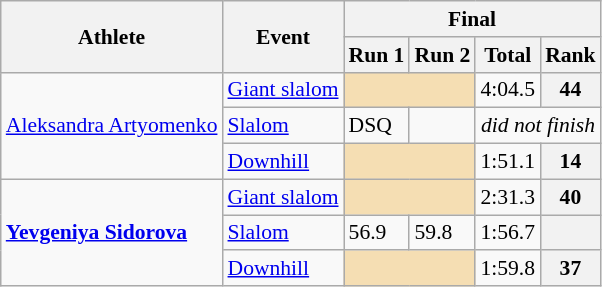<table class="wikitable" style="font-size:90%">
<tr>
<th rowspan="2">Athlete</th>
<th rowspan="2">Event</th>
<th colspan="4">Final</th>
</tr>
<tr>
<th>Run 1</th>
<th>Run 2</th>
<th>Total</th>
<th>Rank</th>
</tr>
<tr>
<td rowspan=3><a href='#'>Aleksandra Artyomenko</a></td>
<td><a href='#'>Giant slalom</a></td>
<td colspan=2 bgcolor="wheat"></td>
<td align="center">4:04.5</td>
<th align="center">44</th>
</tr>
<tr>
<td><a href='#'>Slalom</a></td>
<td>DSQ</td>
<td></td>
<td align="center" colspan=2><em>did not finish</em></td>
</tr>
<tr>
<td><a href='#'>Downhill</a></td>
<td colspan=2 bgcolor="wheat"></td>
<td align="center">1:51.1</td>
<th align="center">14</th>
</tr>
<tr>
<td rowspan=3><strong><a href='#'>Yevgeniya Sidorova</a></strong></td>
<td><a href='#'>Giant slalom</a></td>
<td colspan=2 bgcolor="wheat"></td>
<td align="center">2:31.3</td>
<th align="center">40</th>
</tr>
<tr>
<td><a href='#'>Slalom</a></td>
<td>56.9</td>
<td>59.8</td>
<td align="center">1:56.7</td>
<th align="center"></th>
</tr>
<tr>
<td><a href='#'>Downhill</a></td>
<td colspan=2 bgcolor="wheat"></td>
<td align="center">1:59.8</td>
<th align="center">37</th>
</tr>
</table>
